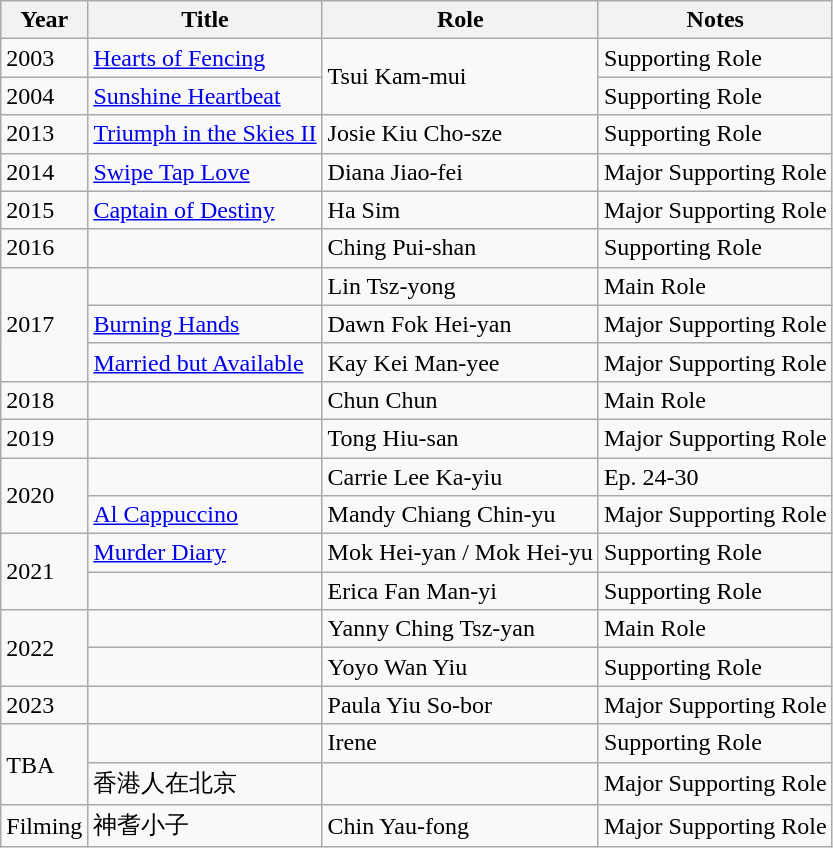<table class="wikitable">
<tr>
<th>Year</th>
<th>Title</th>
<th>Role</th>
<th>Notes</th>
</tr>
<tr>
<td>2003</td>
<td><a href='#'>Hearts of Fencing</a></td>
<td rowspan=2>Tsui Kam-mui</td>
<td>Supporting Role</td>
</tr>
<tr>
<td>2004</td>
<td><a href='#'>Sunshine Heartbeat</a></td>
<td>Supporting Role</td>
</tr>
<tr>
<td>2013</td>
<td><a href='#'>Triumph in the Skies II</a></td>
<td>Josie Kiu Cho-sze</td>
<td>Supporting Role</td>
</tr>
<tr>
<td>2014</td>
<td><a href='#'>Swipe Tap Love</a></td>
<td>Diana Jiao-fei</td>
<td>Major Supporting Role</td>
</tr>
<tr>
<td>2015</td>
<td><a href='#'>Captain of Destiny</a></td>
<td>Ha Sim</td>
<td>Major Supporting Role</td>
</tr>
<tr>
<td>2016</td>
<td></td>
<td>Ching Pui-shan</td>
<td>Supporting Role</td>
</tr>
<tr>
<td rowspan="3">2017</td>
<td></td>
<td>Lin Tsz-yong</td>
<td>Main Role</td>
</tr>
<tr>
<td><a href='#'>Burning Hands</a></td>
<td>Dawn Fok Hei-yan</td>
<td>Major Supporting Role</td>
</tr>
<tr>
<td><a href='#'>Married but Available</a></td>
<td>Kay Kei Man-yee</td>
<td>Major Supporting Role</td>
</tr>
<tr>
<td>2018</td>
<td></td>
<td>Chun Chun</td>
<td>Main Role</td>
</tr>
<tr>
<td>2019</td>
<td></td>
<td>Tong Hiu-san</td>
<td>Major Supporting Role</td>
</tr>
<tr>
<td rowspan="2">2020</td>
<td></td>
<td>Carrie Lee Ka-yiu</td>
<td>Ep. 24-30</td>
</tr>
<tr>
<td><a href='#'>Al Cappuccino</a></td>
<td>Mandy Chiang Chin-yu</td>
<td>Major Supporting Role</td>
</tr>
<tr>
<td rowspan="2">2021</td>
<td><a href='#'>Murder Diary</a></td>
<td>Mok Hei-yan / Mok Hei-yu</td>
<td>Supporting Role</td>
</tr>
<tr>
<td></td>
<td>Erica Fan Man-yi</td>
<td>Supporting Role</td>
</tr>
<tr>
<td rowspan="2">2022</td>
<td></td>
<td>Yanny Ching Tsz-yan</td>
<td>Main Role</td>
</tr>
<tr>
<td></td>
<td>Yoyo Wan Yiu</td>
<td>Supporting Role</td>
</tr>
<tr>
<td rowspan="1">2023</td>
<td></td>
<td>Paula Yiu So-bor</td>
<td>Major Supporting Role</td>
</tr>
<tr>
<td rowspan="2">TBA</td>
<td></td>
<td>Irene</td>
<td>Supporting Role</td>
</tr>
<tr>
<td>香港人在北京</td>
<td></td>
<td>Major Supporting Role</td>
</tr>
<tr>
<td>Filming</td>
<td>神耆小子</td>
<td>Chin Yau-fong</td>
<td>Major Supporting Role</td>
</tr>
</table>
